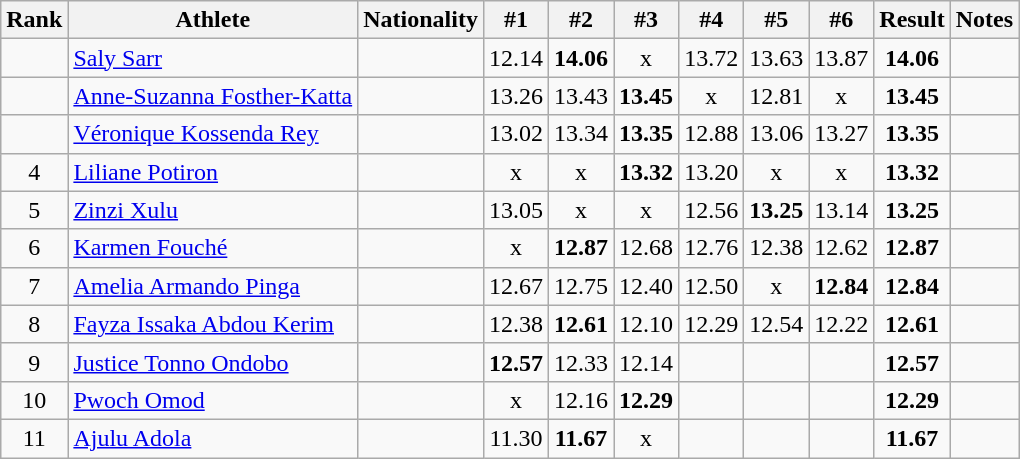<table class="wikitable sortable" style="text-align:center">
<tr>
<th>Rank</th>
<th>Athlete</th>
<th>Nationality</th>
<th>#1</th>
<th>#2</th>
<th>#3</th>
<th>#4</th>
<th>#5</th>
<th>#6</th>
<th>Result</th>
<th>Notes</th>
</tr>
<tr>
<td></td>
<td align="left"><a href='#'>Saly Sarr</a></td>
<td align=left></td>
<td>12.14</td>
<td><strong>14.06</strong></td>
<td>x</td>
<td>13.72</td>
<td>13.63</td>
<td>13.87</td>
<td><strong>14.06</strong></td>
<td></td>
</tr>
<tr>
<td></td>
<td align="left"><a href='#'>Anne-Suzanna Fosther-Katta</a></td>
<td align=left></td>
<td>13.26</td>
<td>13.43</td>
<td><strong>13.45</strong></td>
<td>x</td>
<td>12.81</td>
<td>x</td>
<td><strong>13.45</strong></td>
<td></td>
</tr>
<tr>
<td></td>
<td align="left"><a href='#'>Véronique Kossenda Rey</a></td>
<td align=left></td>
<td>13.02</td>
<td>13.34</td>
<td><strong>13.35</strong></td>
<td>12.88</td>
<td>13.06</td>
<td>13.27</td>
<td><strong>13.35</strong></td>
<td></td>
</tr>
<tr>
<td>4</td>
<td align="left"><a href='#'>Liliane Potiron</a></td>
<td align=left></td>
<td>x</td>
<td>x</td>
<td><strong>13.32</strong></td>
<td>13.20</td>
<td>x</td>
<td>x</td>
<td><strong>13.32</strong></td>
<td></td>
</tr>
<tr>
<td>5</td>
<td align="left"><a href='#'>Zinzi Xulu</a></td>
<td align=left></td>
<td>13.05</td>
<td>x</td>
<td>x</td>
<td>12.56</td>
<td><strong>13.25</strong></td>
<td>13.14</td>
<td><strong>13.25</strong></td>
<td></td>
</tr>
<tr>
<td>6</td>
<td align="left"><a href='#'>Karmen Fouché</a></td>
<td align=left></td>
<td>x</td>
<td><strong>12.87</strong></td>
<td>12.68</td>
<td>12.76</td>
<td>12.38</td>
<td>12.62</td>
<td><strong>12.87</strong></td>
<td></td>
</tr>
<tr>
<td>7</td>
<td align="left"><a href='#'>Amelia Armando Pinga</a></td>
<td align=left></td>
<td>12.67</td>
<td>12.75</td>
<td>12.40</td>
<td>12.50</td>
<td>x</td>
<td><strong>12.84</strong></td>
<td><strong>12.84</strong></td>
<td></td>
</tr>
<tr>
<td>8</td>
<td align="left"><a href='#'>Fayza Issaka Abdou Kerim</a></td>
<td align=left></td>
<td>12.38</td>
<td><strong>12.61</strong></td>
<td>12.10</td>
<td>12.29</td>
<td>12.54</td>
<td>12.22</td>
<td><strong>12.61</strong></td>
<td></td>
</tr>
<tr>
<td>9</td>
<td align="left"><a href='#'>Justice Tonno Ondobo</a></td>
<td align=left></td>
<td><strong>12.57</strong></td>
<td>12.33</td>
<td>12.14</td>
<td></td>
<td></td>
<td></td>
<td><strong>12.57</strong></td>
<td></td>
</tr>
<tr>
<td>10</td>
<td align="left"><a href='#'>Pwoch Omod</a></td>
<td align=left></td>
<td>x</td>
<td>12.16</td>
<td><strong>12.29</strong></td>
<td></td>
<td></td>
<td></td>
<td><strong>12.29</strong></td>
<td></td>
</tr>
<tr>
<td>11</td>
<td align="left"><a href='#'>Ajulu Adola</a></td>
<td align=left></td>
<td>11.30</td>
<td><strong>11.67</strong></td>
<td>x</td>
<td></td>
<td></td>
<td></td>
<td><strong>11.67</strong></td>
<td></td>
</tr>
</table>
